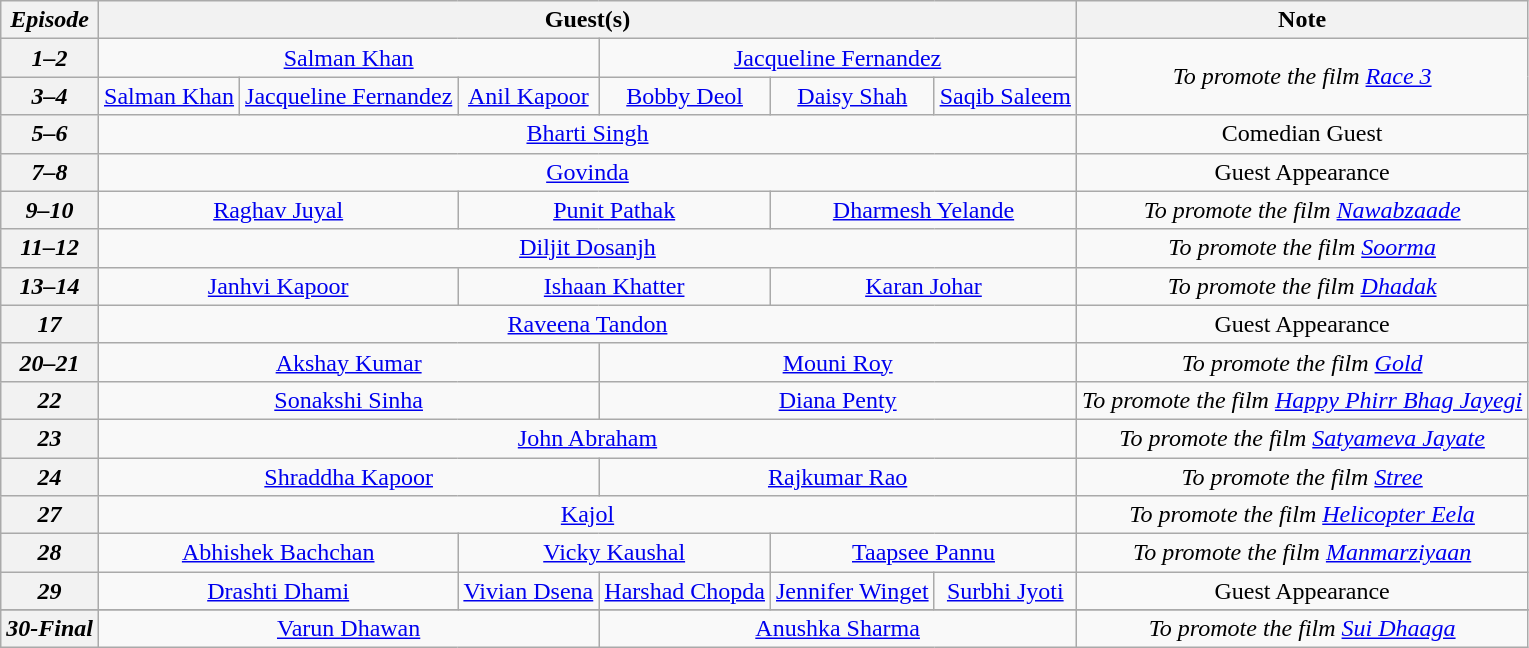<table class="wikitable" border="2" class="wikitable" style="text-align:center;font-size:100%">
<tr>
<th><em>Episode</em></th>
<th colspan="6">Guest(s)</th>
<th>Note</th>
</tr>
<tr>
<th><em>1–2</em></th>
<td colspan="3"><a href='#'>Salman Khan</a></td>
<td colspan="3"><a href='#'>Jacqueline Fernandez</a></td>
<td rowspan="2"><em>To promote the film <a href='#'>Race 3</a></em></td>
</tr>
<tr>
<th><em>3–4</em></th>
<td><a href='#'>Salman Khan</a></td>
<td><a href='#'>Jacqueline Fernandez</a></td>
<td><a href='#'>Anil Kapoor</a></td>
<td><a href='#'>Bobby Deol</a></td>
<td><a href='#'>Daisy Shah</a></td>
<td><a href='#'>Saqib Saleem</a></td>
</tr>
<tr>
<th><em>5–6</em></th>
<td colspan="6"><a href='#'>Bharti Singh</a></td>
<td>Comedian Guest</td>
</tr>
<tr>
<th><em>7–8</em></th>
<td colspan="6"><a href='#'>Govinda</a></td>
<td>Guest Appearance</td>
</tr>
<tr>
<th><em>9–10</em></th>
<td colspan="2"><a href='#'>Raghav Juyal</a></td>
<td colspan="2"><a href='#'>Punit Pathak</a></td>
<td colspan="2"><a href='#'>Dharmesh Yelande</a></td>
<td><em>To promote the film <a href='#'>Nawabzaade</a></em></td>
</tr>
<tr>
<th><em>11–12</em></th>
<td colspan="6"><a href='#'>Diljit Dosanjh</a></td>
<td><em>To promote the film <a href='#'>Soorma</a></em></td>
</tr>
<tr>
<th><em>13–14</em></th>
<td colspan="2"><a href='#'>Janhvi Kapoor</a></td>
<td colspan="2"><a href='#'>Ishaan Khatter</a></td>
<td colspan="2"><a href='#'>Karan Johar</a></td>
<td><em>To promote the film <a href='#'>Dhadak</a></em></td>
</tr>
<tr>
<th><em>17</em></th>
<td colspan="6"><a href='#'>Raveena Tandon</a></td>
<td>Guest Appearance</td>
</tr>
<tr>
<th><em>20–21</em></th>
<td colspan="3"><a href='#'>Akshay Kumar</a></td>
<td colspan="3"><a href='#'>Mouni Roy</a></td>
<td><em>To promote the film <a href='#'>Gold</a></em></td>
</tr>
<tr>
<th><em>22</em></th>
<td colspan="3"><a href='#'>Sonakshi Sinha</a></td>
<td colspan="3"><a href='#'>Diana Penty</a></td>
<td><em>To promote the film <a href='#'>Happy Phirr Bhag Jayegi</a></em></td>
</tr>
<tr>
<th><em>23</em></th>
<td colspan="6"><a href='#'>John Abraham</a></td>
<td><em>To promote the film <a href='#'>Satyameva Jayate</a></em></td>
</tr>
<tr>
<th><em>24</em></th>
<td colspan="3"><a href='#'>Shraddha Kapoor</a></td>
<td colspan="3"><a href='#'>Rajkumar Rao</a></td>
<td><em>To promote the film <a href='#'>Stree</a></em></td>
</tr>
<tr>
<th><em>27</em></th>
<td colspan="6"><a href='#'>Kajol</a></td>
<td><em>To promote the film <a href='#'>Helicopter Eela</a></em></td>
</tr>
<tr>
<th><em>28</em></th>
<td colspan="2"><a href='#'>Abhishek Bachchan</a></td>
<td colspan="2"><a href='#'>Vicky Kaushal</a></td>
<td colspan="2"><a href='#'>Taapsee Pannu</a></td>
<td><em>To promote the film <a href='#'>Manmarziyaan</a></em></td>
</tr>
<tr>
<th><em>29</em></th>
<td colspan="2"><a href='#'>Drashti Dhami</a></td>
<td colspan="1"><a href='#'>Vivian Dsena</a></td>
<td><a href='#'>Harshad Chopda</a></td>
<td colspan="1"><a href='#'>Jennifer Winget</a></td>
<td><a href='#'>Surbhi Jyoti</a></td>
<td>Guest Appearance</td>
</tr>
<tr>
</tr>
<tr>
<th><em>30-Final</em></th>
<td colspan="3"><a href='#'>Varun Dhawan</a></td>
<td colspan="3"><a href='#'>Anushka Sharma</a></td>
<td><em>To promote the film <a href='#'>Sui Dhaaga</a></em></td>
</tr>
</table>
